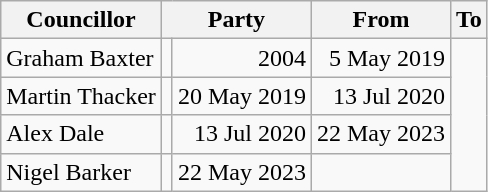<table class=wikitable>
<tr>
<th>Councillor</th>
<th colspan=2>Party</th>
<th>From</th>
<th>To</th>
</tr>
<tr>
<td>Graham Baxter</td>
<td></td>
<td align=right>2004</td>
<td align=right>5 May 2019</td>
</tr>
<tr>
<td>Martin Thacker</td>
<td></td>
<td align=right>20 May 2019</td>
<td align=right>13 Jul 2020</td>
</tr>
<tr>
<td>Alex Dale</td>
<td></td>
<td align=right>13 Jul 2020</td>
<td align=right>22 May 2023</td>
</tr>
<tr>
<td>Nigel Barker</td>
<td></td>
<td align=right>22 May 2023</td>
<td align=right></td>
</tr>
</table>
